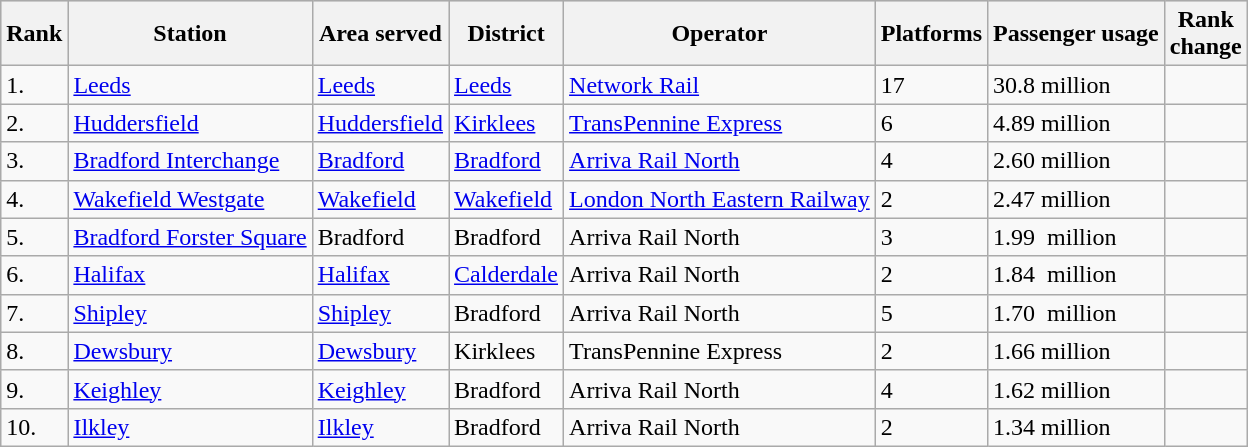<table class="wikitable sortable"  width= align=center>
<tr style="background:lightgrey;">
<th>Rank</th>
<th>Station</th>
<th>Area served</th>
<th>District</th>
<th>Operator</th>
<th>Platforms</th>
<th>Passenger usage</th>
<th>Rank<br>change</th>
</tr>
<tr>
<td>1.</td>
<td><a href='#'>Leeds</a></td>
<td><a href='#'>Leeds</a></td>
<td><a href='#'>Leeds</a></td>
<td><a href='#'>Network Rail</a></td>
<td>17</td>
<td>30.8 million</td>
<td></td>
</tr>
<tr>
<td>2.</td>
<td><a href='#'>Huddersfield</a></td>
<td><a href='#'>Huddersfield</a></td>
<td><a href='#'>Kirklees</a></td>
<td><a href='#'>TransPennine Express</a></td>
<td>6</td>
<td>4.89 million</td>
<td></td>
</tr>
<tr>
<td>3.</td>
<td><a href='#'>Bradford Interchange</a></td>
<td><a href='#'>Bradford</a></td>
<td><a href='#'>Bradford</a></td>
<td><a href='#'>Arriva Rail North</a></td>
<td>4</td>
<td>2.60 million</td>
<td></td>
</tr>
<tr>
<td>4.</td>
<td><a href='#'>Wakefield Westgate</a></td>
<td><a href='#'>Wakefield</a></td>
<td><a href='#'>Wakefield</a></td>
<td><a href='#'>London North Eastern Railway</a></td>
<td>2</td>
<td>2.47 million</td>
<td></td>
</tr>
<tr>
<td>5.</td>
<td><a href='#'>Bradford Forster Square</a></td>
<td>Bradford</td>
<td>Bradford</td>
<td>Arriva Rail North</td>
<td>3</td>
<td>1.99  million</td>
<td></td>
</tr>
<tr>
<td>6.</td>
<td><a href='#'>Halifax</a></td>
<td><a href='#'>Halifax</a></td>
<td><a href='#'>Calderdale</a></td>
<td>Arriva Rail North</td>
<td>2</td>
<td>1.84  million</td>
<td></td>
</tr>
<tr>
<td>7.</td>
<td><a href='#'>Shipley</a></td>
<td><a href='#'>Shipley</a></td>
<td>Bradford</td>
<td>Arriva Rail North</td>
<td>5</td>
<td>1.70  million</td>
<td></td>
</tr>
<tr>
<td>8.</td>
<td><a href='#'>Dewsbury</a></td>
<td><a href='#'>Dewsbury</a></td>
<td>Kirklees</td>
<td>TransPennine Express</td>
<td>2</td>
<td>1.66 million</td>
<td></td>
</tr>
<tr>
<td>9.</td>
<td><a href='#'>Keighley</a></td>
<td><a href='#'>Keighley</a></td>
<td>Bradford</td>
<td>Arriva Rail North</td>
<td>4</td>
<td>1.62 million</td>
<td></td>
</tr>
<tr>
<td>10.</td>
<td><a href='#'>Ilkley</a></td>
<td><a href='#'>Ilkley</a></td>
<td>Bradford</td>
<td>Arriva Rail North</td>
<td>2</td>
<td>1.34 million</td>
<td></td>
</tr>
</table>
